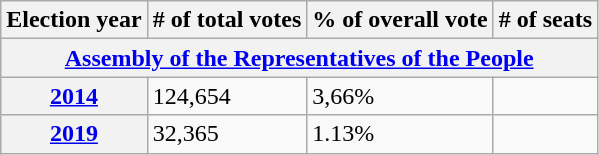<table class="wikitable">
<tr>
<th>Election year</th>
<th># of total votes</th>
<th>% of overall vote</th>
<th># of seats</th>
</tr>
<tr>
<th colspan=4><a href='#'>Assembly of the Representatives of the People</a></th>
</tr>
<tr>
<th><a href='#'>2014</a></th>
<td>124,654</td>
<td>3,66%</td>
<td></td>
</tr>
<tr>
<th><a href='#'>2019</a></th>
<td>32,365</td>
<td>1.13%</td>
<td></td>
</tr>
</table>
